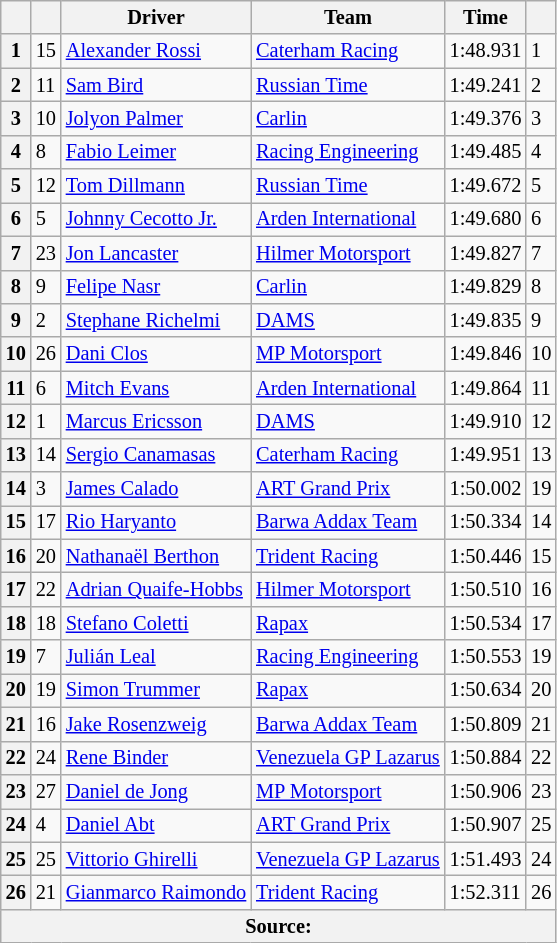<table class="wikitable" style="font-size:85%">
<tr>
<th></th>
<th></th>
<th>Driver</th>
<th>Team</th>
<th>Time</th>
<th></th>
</tr>
<tr>
<th>1</th>
<td>15</td>
<td> <a href='#'>Alexander Rossi</a></td>
<td><a href='#'>Caterham Racing</a></td>
<td>1:48.931</td>
<td>1</td>
</tr>
<tr>
<th>2</th>
<td>11</td>
<td> <a href='#'>Sam Bird</a></td>
<td><a href='#'>Russian Time</a></td>
<td>1:49.241</td>
<td>2</td>
</tr>
<tr>
<th>3</th>
<td>10</td>
<td> <a href='#'>Jolyon Palmer</a></td>
<td><a href='#'>Carlin</a></td>
<td>1:49.376</td>
<td>3</td>
</tr>
<tr>
<th>4</th>
<td>8</td>
<td> <a href='#'>Fabio Leimer</a></td>
<td><a href='#'>Racing Engineering</a></td>
<td>1:49.485</td>
<td>4</td>
</tr>
<tr>
<th>5</th>
<td>12</td>
<td> <a href='#'>Tom Dillmann</a></td>
<td><a href='#'>Russian Time</a></td>
<td>1:49.672</td>
<td>5</td>
</tr>
<tr>
<th>6</th>
<td>5</td>
<td> <a href='#'>Johnny Cecotto Jr.</a></td>
<td><a href='#'>Arden International</a></td>
<td>1:49.680</td>
<td>6</td>
</tr>
<tr>
<th>7</th>
<td>23</td>
<td> <a href='#'>Jon Lancaster</a></td>
<td><a href='#'>Hilmer Motorsport</a></td>
<td>1:49.827</td>
<td>7</td>
</tr>
<tr>
<th>8</th>
<td>9</td>
<td> <a href='#'>Felipe Nasr</a></td>
<td><a href='#'>Carlin</a></td>
<td>1:49.829</td>
<td>8</td>
</tr>
<tr>
<th>9</th>
<td>2</td>
<td> <a href='#'>Stephane Richelmi</a></td>
<td><a href='#'>DAMS</a></td>
<td>1:49.835</td>
<td>9</td>
</tr>
<tr>
<th>10</th>
<td>26</td>
<td> <a href='#'>Dani Clos</a></td>
<td><a href='#'>MP Motorsport</a></td>
<td>1:49.846</td>
<td>10</td>
</tr>
<tr>
<th>11</th>
<td>6</td>
<td> <a href='#'>Mitch Evans</a></td>
<td><a href='#'>Arden International</a></td>
<td>1:49.864</td>
<td>11</td>
</tr>
<tr>
<th>12</th>
<td>1</td>
<td> <a href='#'>Marcus Ericsson</a></td>
<td><a href='#'>DAMS</a></td>
<td>1:49.910</td>
<td>12</td>
</tr>
<tr>
<th>13</th>
<td>14</td>
<td> <a href='#'>Sergio Canamasas</a></td>
<td><a href='#'>Caterham Racing</a></td>
<td>1:49.951</td>
<td>13</td>
</tr>
<tr>
<th>14</th>
<td>3</td>
<td> <a href='#'>James Calado</a></td>
<td><a href='#'>ART Grand Prix</a></td>
<td>1:50.002</td>
<td>19</td>
</tr>
<tr>
<th>15</th>
<td>17</td>
<td> <a href='#'>Rio Haryanto</a></td>
<td><a href='#'>Barwa Addax Team</a></td>
<td>1:50.334</td>
<td>14</td>
</tr>
<tr>
<th>16</th>
<td>20</td>
<td> <a href='#'>Nathanaël Berthon</a></td>
<td><a href='#'>Trident Racing</a></td>
<td>1:50.446</td>
<td>15</td>
</tr>
<tr>
<th>17</th>
<td>22</td>
<td> <a href='#'>Adrian Quaife-Hobbs</a></td>
<td><a href='#'>Hilmer Motorsport</a></td>
<td>1:50.510</td>
<td>16</td>
</tr>
<tr>
<th>18</th>
<td>18</td>
<td> <a href='#'>Stefano Coletti</a></td>
<td><a href='#'>Rapax</a></td>
<td>1:50.534</td>
<td>17</td>
</tr>
<tr>
<th>19</th>
<td>7</td>
<td> <a href='#'>Julián Leal</a></td>
<td><a href='#'>Racing Engineering</a></td>
<td>1:50.553</td>
<td>19</td>
</tr>
<tr>
<th>20</th>
<td>19</td>
<td> <a href='#'>Simon Trummer</a></td>
<td><a href='#'>Rapax</a></td>
<td>1:50.634</td>
<td>20</td>
</tr>
<tr>
<th>21</th>
<td>16</td>
<td> <a href='#'>Jake Rosenzweig</a></td>
<td><a href='#'>Barwa Addax Team</a></td>
<td>1:50.809</td>
<td>21</td>
</tr>
<tr>
<th>22</th>
<td>24</td>
<td> <a href='#'>Rene Binder</a></td>
<td><a href='#'>Venezuela GP Lazarus</a></td>
<td>1:50.884</td>
<td>22</td>
</tr>
<tr>
<th>23</th>
<td>27</td>
<td> <a href='#'>Daniel de Jong</a></td>
<td><a href='#'>MP Motorsport</a></td>
<td>1:50.906</td>
<td>23</td>
</tr>
<tr>
<th>24</th>
<td>4</td>
<td> <a href='#'>Daniel Abt</a></td>
<td><a href='#'>ART Grand Prix</a></td>
<td>1:50.907</td>
<td>25</td>
</tr>
<tr>
<th>25</th>
<td>25</td>
<td> <a href='#'>Vittorio Ghirelli</a></td>
<td><a href='#'>Venezuela GP Lazarus</a></td>
<td>1:51.493</td>
<td>24</td>
</tr>
<tr>
<th>26</th>
<td>21</td>
<td> <a href='#'>Gianmarco Raimondo</a></td>
<td><a href='#'>Trident Racing</a></td>
<td>1:52.311</td>
<td>26</td>
</tr>
<tr>
<th colspan="8">Source:</th>
</tr>
</table>
